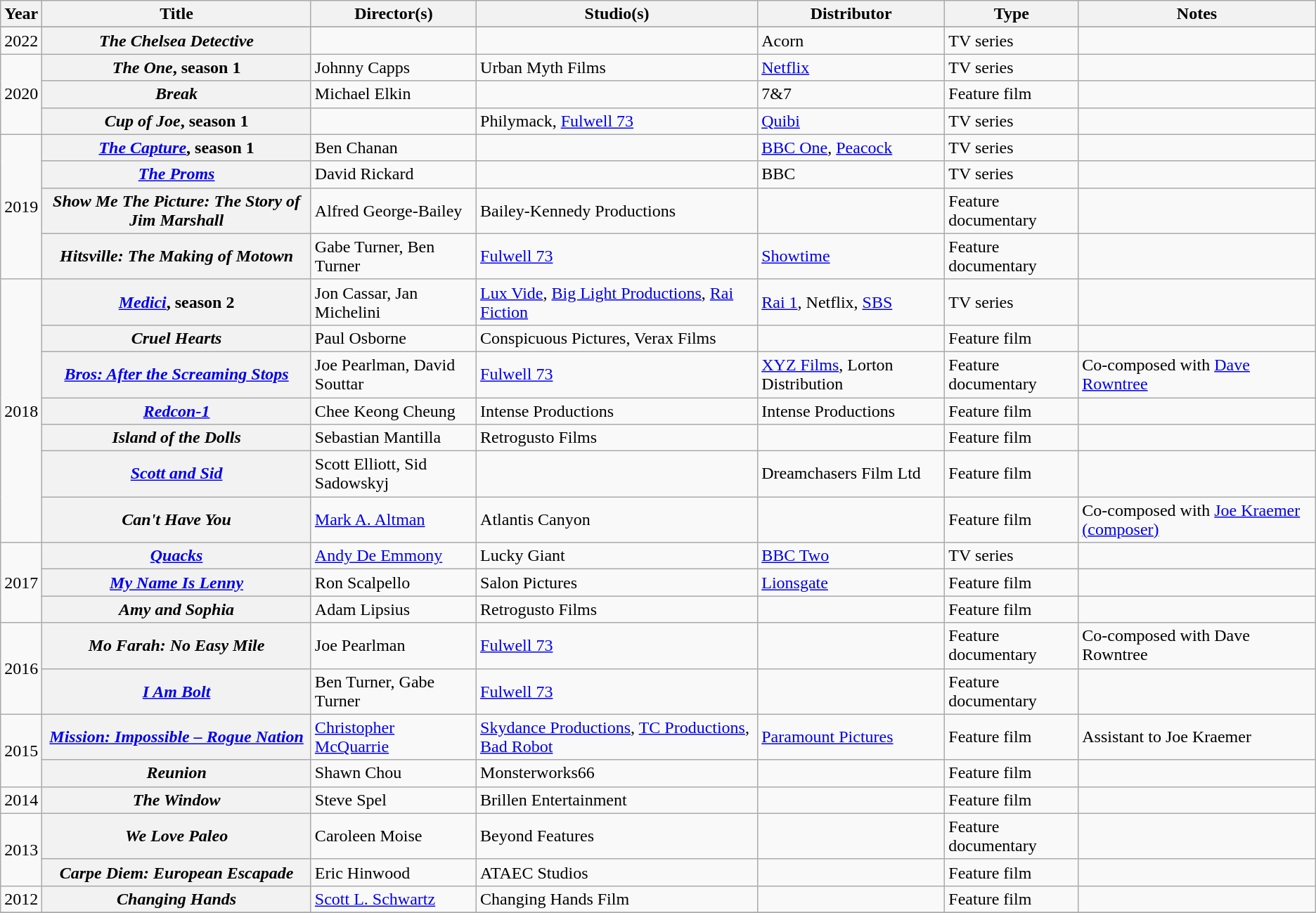<table class="wikitable">
<tr>
<th>Year</th>
<th>Title</th>
<th>Director(s)</th>
<th>Studio(s)</th>
<th>Distributor</th>
<th>Type</th>
<th>Notes</th>
</tr>
<tr>
</tr>
<tr>
<td rowspan="1">2022</td>
<th><em>The Chelsea Detective</em></th>
<td></td>
<td></td>
<td>Acorn</td>
<td>TV series</td>
<td></td>
</tr>
<tr>
<td rowspan="3">2020</td>
<th><em>The One</em>, season 1</th>
<td>Johnny Capps</td>
<td>Urban Myth Films</td>
<td><a href='#'>Netflix</a></td>
<td>TV series</td>
<td></td>
</tr>
<tr>
<th><em>Break</em></th>
<td>Michael Elkin</td>
<td></td>
<td>7&7</td>
<td>Feature film</td>
<td></td>
</tr>
<tr>
<th><em>Cup of Joe</em>, season 1</th>
<td></td>
<td>Philymack, <a href='#'>Fulwell 73</a></td>
<td><a href='#'>Quibi</a></td>
<td>TV series</td>
<td></td>
</tr>
<tr>
<td rowspan="4">2019</td>
<th><em><a href='#'>The Capture</a></em>, season 1</th>
<td>Ben Chanan</td>
<td></td>
<td><a href='#'>BBC One</a>, <a href='#'>Peacock</a></td>
<td>TV series</td>
<td></td>
</tr>
<tr>
<th><em><a href='#'>The Proms</a></em></th>
<td>David Rickard</td>
<td></td>
<td>BBC</td>
<td>TV series</td>
<td></td>
</tr>
<tr>
<th><em>Show Me The Picture: The Story of Jim Marshall</em></th>
<td>Alfred George-Bailey</td>
<td>Bailey-Kennedy Productions</td>
<td></td>
<td>Feature documentary</td>
<td></td>
</tr>
<tr>
<th><em>Hitsville: The Making of Motown</em></th>
<td>Gabe Turner, Ben Turner</td>
<td><a href='#'>Fulwell 73</a></td>
<td><a href='#'>Showtime</a></td>
<td>Feature documentary</td>
<td></td>
</tr>
<tr>
<td rowspan="7">2018</td>
<th><em><a href='#'>Medici</a></em>, season 2</th>
<td>Jon Cassar, Jan Michelini</td>
<td><a href='#'>Lux Vide</a>, <a href='#'>Big Light Productions</a>, <a href='#'>Rai Fiction</a></td>
<td><a href='#'>Rai 1</a>, Netflix, <a href='#'>SBS</a></td>
<td>TV series</td>
<td></td>
</tr>
<tr>
<th><em>Cruel Hearts</em></th>
<td>Paul Osborne</td>
<td>Conspicuous Pictures, Verax Films</td>
<td></td>
<td>Feature film</td>
<td></td>
</tr>
<tr>
<th><em><a href='#'>Bros: After the Screaming Stops</a></em></th>
<td>Joe Pearlman, David Souttar</td>
<td><a href='#'>Fulwell 73</a></td>
<td><a href='#'>XYZ Films</a>, Lorton Distribution</td>
<td>Feature documentary</td>
<td>Co-composed with <a href='#'>Dave Rowntree</a></td>
</tr>
<tr>
<th><em><a href='#'>Redcon-1</a></em></th>
<td>Chee Keong Cheung</td>
<td>Intense Productions</td>
<td>Intense Productions</td>
<td>Feature film</td>
<td></td>
</tr>
<tr>
<th><em>Island of the Dolls</em></th>
<td>Sebastian Mantilla</td>
<td>Retrogusto Films</td>
<td></td>
<td>Feature film</td>
<td></td>
</tr>
<tr>
<th><em><a href='#'>Scott and Sid</a></em></th>
<td>Scott Elliott, Sid Sadowskyj</td>
<td></td>
<td>Dreamchasers Film Ltd</td>
<td>Feature film</td>
<td></td>
</tr>
<tr>
<th><em>Can't Have You</em></th>
<td><a href='#'>Mark A. Altman</a></td>
<td>Atlantis Canyon</td>
<td></td>
<td>Feature film</td>
<td>Co-composed with <a href='#'>Joe Kraemer (composer)</a></td>
</tr>
<tr>
<td rowspan="3">2017</td>
<th><em><a href='#'>Quacks</a></em></th>
<td><a href='#'>Andy De Emmony</a></td>
<td>Lucky Giant</td>
<td><a href='#'>BBC Two</a></td>
<td>TV series</td>
<td></td>
</tr>
<tr>
<th><em><a href='#'>My Name Is Lenny</a></em></th>
<td>Ron Scalpello</td>
<td>Salon Pictures</td>
<td><a href='#'>Lionsgate</a></td>
<td>Feature film</td>
<td></td>
</tr>
<tr>
<th><em>Amy and Sophia</em></th>
<td>Adam Lipsius</td>
<td>Retrogusto Films</td>
<td></td>
<td>Feature film</td>
<td></td>
</tr>
<tr>
<td rowspan="2">2016</td>
<th><em>Mo Farah: No Easy Mile</em></th>
<td>Joe Pearlman</td>
<td><a href='#'>Fulwell 73</a></td>
<td></td>
<td>Feature documentary</td>
<td>Co-composed with Dave Rowntree</td>
</tr>
<tr>
<th><em><a href='#'>I Am Bolt</a></em></th>
<td>Ben Turner, Gabe Turner</td>
<td><a href='#'>Fulwell 73</a></td>
<td></td>
<td>Feature documentary</td>
<td></td>
</tr>
<tr>
<td rowspan="2">2015</td>
<th><em><a href='#'>Mission: Impossible – Rogue Nation</a></em></th>
<td><a href='#'>Christopher McQuarrie</a></td>
<td><a href='#'>Skydance Productions</a>, <a href='#'>TC Productions</a>, <a href='#'>Bad Robot</a></td>
<td><a href='#'>Paramount Pictures</a></td>
<td>Feature film</td>
<td>Assistant to Joe Kraemer</td>
</tr>
<tr>
<th><em>Reunion</em></th>
<td>Shawn Chou</td>
<td>Monsterworks66</td>
<td></td>
<td>Feature film</td>
<td></td>
</tr>
<tr>
<td rowspan="1">2014</td>
<th><em>The Window</em></th>
<td>Steve Spel</td>
<td>Brillen Entertainment</td>
<td></td>
<td>Feature film</td>
<td></td>
</tr>
<tr>
<td rowspan="2">2013</td>
<th><em>We Love Paleo</em></th>
<td>Caroleen Moise</td>
<td>Beyond Features</td>
<td></td>
<td>Feature documentary</td>
<td></td>
</tr>
<tr>
<th><em>Carpe Diem: European Escapade</em></th>
<td>Eric Hinwood</td>
<td>ATAEC Studios</td>
<td></td>
<td>Feature film</td>
<td></td>
</tr>
<tr>
<td rowspan="1">2012</td>
<th><em>Changing Hands</em></th>
<td><a href='#'>Scott L. Schwartz</a></td>
<td>Changing Hands Film</td>
<td></td>
<td>Feature film</td>
<td></td>
</tr>
<tr>
</tr>
</table>
